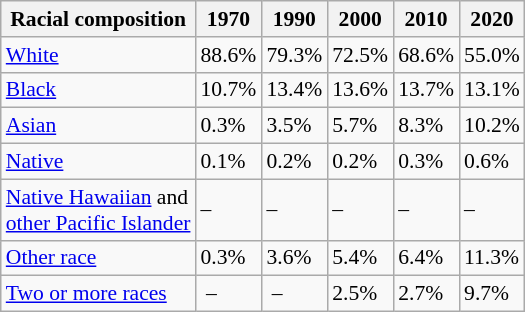<table class="wikitable sortable" style="font-size: 90%;">
<tr>
<th>Racial composition</th>
<th>1970</th>
<th>1990</th>
<th>2000</th>
<th>2010</th>
<th>2020</th>
</tr>
<tr>
<td><a href='#'>White</a></td>
<td>88.6%</td>
<td>79.3%</td>
<td>72.5%</td>
<td>68.6%</td>
<td>55.0%</td>
</tr>
<tr>
<td><a href='#'>Black</a></td>
<td>10.7%</td>
<td>13.4%</td>
<td>13.6%</td>
<td>13.7%</td>
<td>13.1%</td>
</tr>
<tr>
<td><a href='#'>Asian</a></td>
<td>0.3%</td>
<td>3.5%</td>
<td>5.7%</td>
<td>8.3%</td>
<td>10.2%</td>
</tr>
<tr>
<td><a href='#'>Native</a></td>
<td>0.1%</td>
<td>0.2%</td>
<td>0.2%</td>
<td>0.3%</td>
<td>0.6%</td>
</tr>
<tr>
<td><a href='#'>Native Hawaiian</a> and<br><a href='#'>other Pacific Islander</a></td>
<td>–</td>
<td>–</td>
<td>–</td>
<td>–</td>
<td>–</td>
</tr>
<tr>
<td><a href='#'>Other race</a></td>
<td>0.3%</td>
<td>3.6%</td>
<td>5.4%</td>
<td>6.4%</td>
<td>11.3%</td>
</tr>
<tr>
<td><a href='#'>Two or more races</a></td>
<td> –</td>
<td> –</td>
<td>2.5%</td>
<td>2.7%</td>
<td>9.7%</td>
</tr>
</table>
